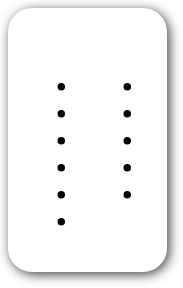<table style=" border-radius:1em; box-shadow: 0.1em 0.1em 0.5em rgba(0,0,0,0.75); background-color: white; border: 1px solid white; padding: 5px;">
<tr style="vertical-align:top;">
<td><br><ul><li></li><li></li><li></li><li></li><li></li><li></li></ul></td>
<td valign="top"><br><ul><li></li><li></li><li></li><li></li><li></li></ul></td>
<td></td>
</tr>
</table>
